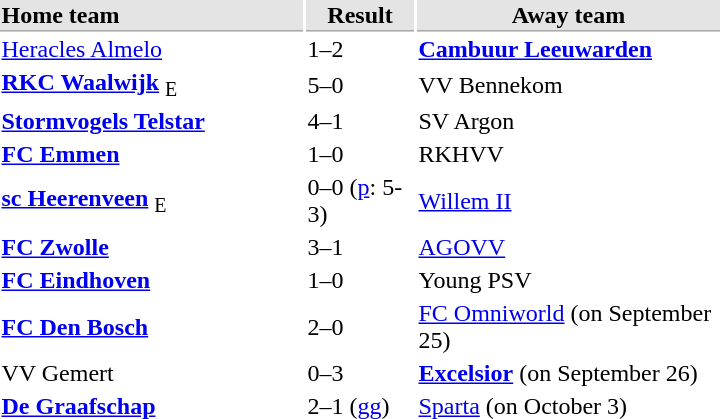<table style="float:right;">
<tr bgcolor="#E4E4E4">
<th style="border-bottom:1px solid #AAAAAA" width="200" align="left">Home team</th>
<th style="border-bottom:1px solid #AAAAAA" width="70" align="center">Result</th>
<th style="border-bottom:1px solid #AAAAAA" width="200">Away team</th>
</tr>
<tr>
<td><a href='#'>Heracles Almelo</a></td>
<td>1–2</td>
<td><strong><a href='#'>Cambuur Leeuwarden</a></strong></td>
</tr>
<tr>
<td><strong><a href='#'>RKC Waalwijk</a></strong> <sub>E</sub></td>
<td>5–0</td>
<td>VV Bennekom</td>
</tr>
<tr>
<td><strong><a href='#'>Stormvogels Telstar</a></strong></td>
<td>4–1</td>
<td>SV Argon</td>
</tr>
<tr>
<td><strong><a href='#'>FC Emmen</a></strong></td>
<td>1–0</td>
<td>RKHVV</td>
</tr>
<tr>
<td><strong><a href='#'>sc Heerenveen</a></strong> <sub>E</sub></td>
<td>0–0 (<a href='#'>p</a>: 5-3)</td>
<td><a href='#'>Willem II</a></td>
</tr>
<tr>
<td><strong><a href='#'>FC Zwolle</a></strong></td>
<td>3–1</td>
<td><a href='#'>AGOVV</a></td>
</tr>
<tr>
<td><strong><a href='#'>FC Eindhoven</a></strong></td>
<td>1–0</td>
<td>Young PSV</td>
</tr>
<tr>
<td><strong><a href='#'>FC Den Bosch</a></strong></td>
<td>2–0</td>
<td><a href='#'>FC Omniworld</a> (on September  25)</td>
</tr>
<tr>
<td>VV Gemert</td>
<td>0–3</td>
<td><strong><a href='#'>Excelsior</a></strong> (on September  26)</td>
</tr>
<tr>
<td><strong><a href='#'>De Graafschap</a></strong></td>
<td>2–1 (<a href='#'>gg</a>)</td>
<td><a href='#'>Sparta</a> (on October  3)</td>
</tr>
</table>
